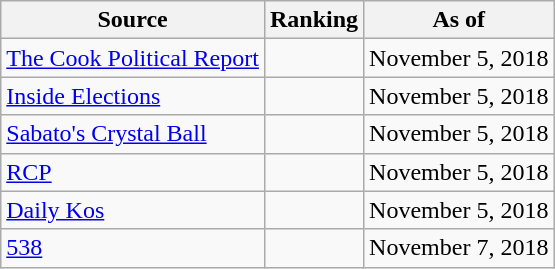<table class="wikitable" style="text-align:center">
<tr>
<th>Source</th>
<th>Ranking</th>
<th>As of</th>
</tr>
<tr>
<td align=left><a href='#'>The Cook Political Report</a></td>
<td></td>
<td>November 5, 2018</td>
</tr>
<tr>
<td align=left><a href='#'>Inside Elections</a></td>
<td></td>
<td>November 5, 2018</td>
</tr>
<tr>
<td align=left><a href='#'>Sabato's Crystal Ball</a></td>
<td></td>
<td>November 5, 2018</td>
</tr>
<tr>
<td align="left"><a href='#'>RCP</a></td>
<td></td>
<td>November 5, 2018</td>
</tr>
<tr>
<td align="left"><a href='#'>Daily Kos</a></td>
<td></td>
<td>November 5, 2018</td>
</tr>
<tr>
<td align="left"><a href='#'>538</a></td>
<td></td>
<td>November 7, 2018</td>
</tr>
</table>
